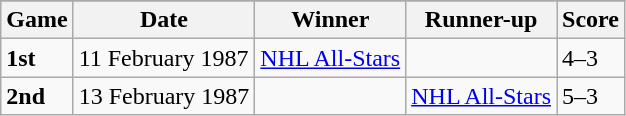<table class="wikitable">
<tr>
</tr>
<tr>
<th>Game</th>
<th>Date</th>
<th>Winner</th>
<th>Runner-up</th>
<th>Score</th>
</tr>
<tr>
<td><strong>1st</strong></td>
<td>11 February 1987</td>
<td><a href='#'>NHL All-Stars</a></td>
<td></td>
<td>4–3</td>
</tr>
<tr>
<td><strong>2nd</strong></td>
<td>13 February 1987</td>
<td></td>
<td><a href='#'>NHL All-Stars</a></td>
<td>5–3</td>
</tr>
</table>
